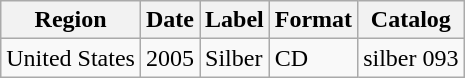<table class="wikitable">
<tr>
<th>Region</th>
<th>Date</th>
<th>Label</th>
<th>Format</th>
<th>Catalog</th>
</tr>
<tr>
<td>United States</td>
<td>2005</td>
<td>Silber</td>
<td>CD</td>
<td>silber 093</td>
</tr>
</table>
